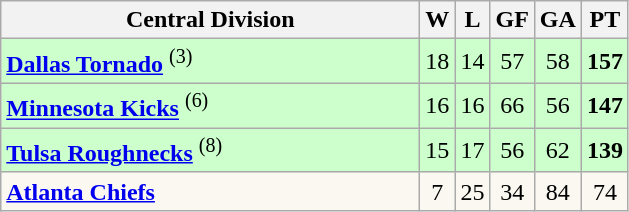<table class="wikitable" style="text-align:center">
<tr>
<th style="width:17em">Central Division</th>
<th>W</th>
<th>L</th>
<th>GF</th>
<th>GA</th>
<th>PT</th>
</tr>
<tr align=center bgcolor=#ccffcc>
<td align=left><strong><a href='#'>Dallas Tornado</a></strong> <sup>(3)</sup></td>
<td>18</td>
<td>14</td>
<td>57</td>
<td>58</td>
<td><strong>157</strong></td>
</tr>
<tr align=center bgcolor=#ccffcc>
<td align=left><strong><a href='#'>Minnesota Kicks</a></strong> <sup>(6)</sup></td>
<td>16</td>
<td>16</td>
<td>66</td>
<td>56</td>
<td><strong>147</strong></td>
</tr>
<tr align=center bgcolor=#ccffcc>
<td align=left><strong><a href='#'>Tulsa Roughnecks</a></strong> <sup>(8)</sup></td>
<td>15</td>
<td>17</td>
<td>56</td>
<td>62</td>
<td><strong>139</strong></td>
</tr>
<tr align=center bgcolor=#FAF8F0>
<td align=left><strong><a href='#'>Atlanta Chiefs</a></strong></td>
<td>7</td>
<td>25</td>
<td>34</td>
<td>84</td>
<td>74</td>
</tr>
</table>
